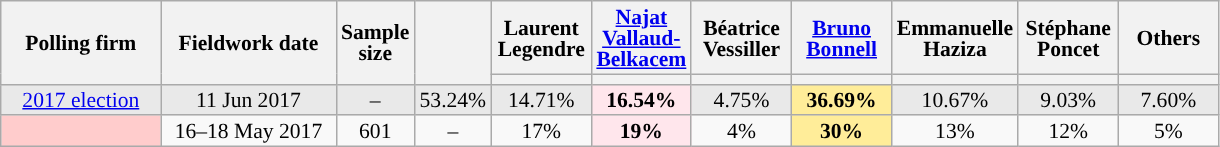<table class="wikitable sortable" style="text-align:center;font-size:90%;line-height:14px;">
<tr style="height:40px;">
<th style="width:100px;" rowspan="2">Polling firm</th>
<th style="width:110px;" rowspan="2">Fieldwork date</th>
<th style="width:35px;" rowspan="2">Sample<br>size</th>
<th style="width:30px;" rowspan="2"></th>
<th class="unsortable" style="width:60px;">Laurent Legendre<br></th>
<th class="unsortable" style="width:60px;"><a href='#'>Najat Vallaud-Belkacem</a><br></th>
<th class="unsortable" style="width:60px;">Béatrice Vessiller<br></th>
<th class="unsortable" style="width:60px;"><a href='#'>Bruno Bonnell</a><br></th>
<th class="unsortable" style="width:60px;">Emmanuelle Haziza<br></th>
<th class="unsortable" style="width:60px;">Stéphane Poncet<br></th>
<th class="unsortable" style="width:60px;">Others</th>
</tr>
<tr>
<th style="background:"></th>
<th style="background:"></th>
<th style="background:"></th>
<th style="background:"></th>
<th style="background:"></th>
<th style="background:"></th>
<th style="background:"></th>
</tr>
<tr style="background:#E9E9E9;">
<td><a href='#'>2017 election</a></td>
<td data-sort-value="2017-06-11">11 Jun 2017</td>
<td>–</td>
<td>53.24%</td>
<td>14.71%</td>
<td style="background:#FFE6EC;"><strong>16.54%</strong></td>
<td>4.75%</td>
<td style="background:#FFED99;"><strong>36.69%</strong></td>
<td>10.67%</td>
<td>9.03%</td>
<td>7.60%</td>
</tr>
<tr>
<td style="background:#FFCCCC;"></td>
<td data-sort-value="2017-05-18">16–18 May 2017</td>
<td>601</td>
<td>–</td>
<td>17%</td>
<td style="background:#FFE6EC;"><strong>19%</strong></td>
<td>4%</td>
<td style="background:#FFED99;"><strong>30%</strong></td>
<td>13%</td>
<td>12%</td>
<td>5%</td>
</tr>
</table>
